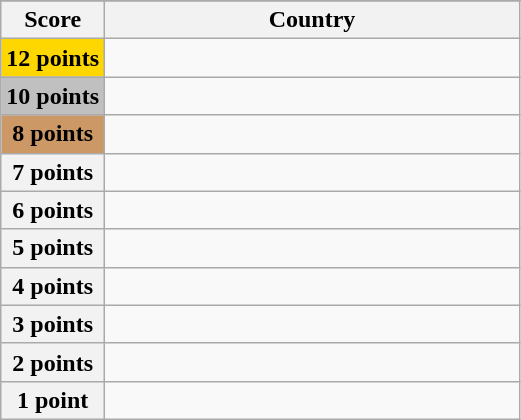<table class="wikitable">
<tr>
</tr>
<tr>
<th scope="col" width="20%">Score</th>
<th scope="col">Country</th>
</tr>
<tr>
<th scope="row" style="background:gold">12 points</th>
<td></td>
</tr>
<tr>
<th scope="row" style="background:silver">10 points</th>
<td></td>
</tr>
<tr>
<th scope="row" style="background:#CC9966">8 points</th>
<td></td>
</tr>
<tr>
<th scope="row">7 points</th>
<td></td>
</tr>
<tr>
<th scope="row">6 points</th>
<td></td>
</tr>
<tr>
<th scope="row">5 points</th>
<td></td>
</tr>
<tr>
<th scope="row">4 points</th>
<td></td>
</tr>
<tr>
<th scope="row">3 points</th>
<td></td>
</tr>
<tr>
<th scope="row">2 points</th>
<td></td>
</tr>
<tr>
<th scope="row">1 point</th>
<td></td>
</tr>
</table>
